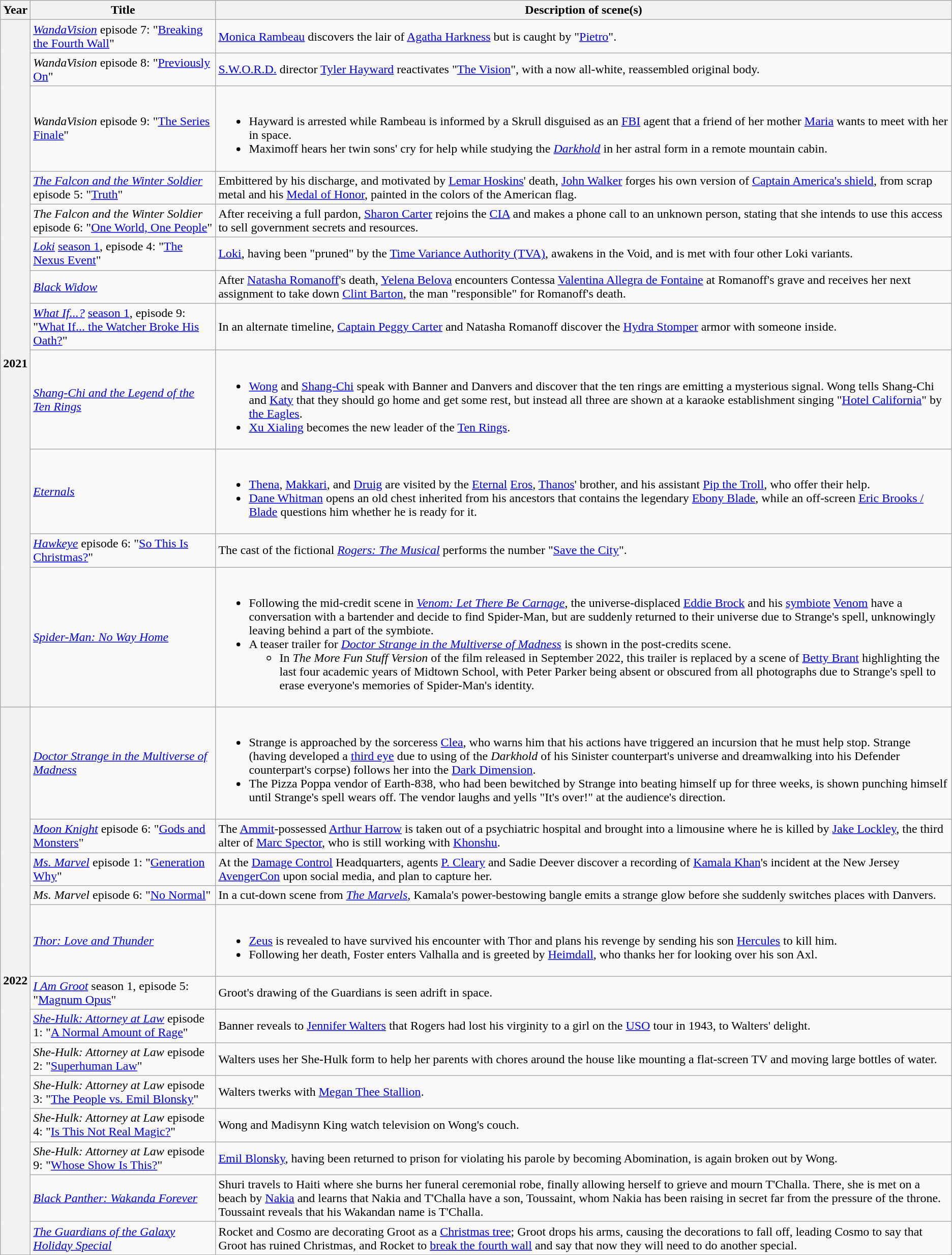<table class="wikitable">
<tr>
<th scope="col">Year</th>
<th scope="col">Title</th>
<th scope="col">Description of scene(s)</th>
</tr>
<tr>
<th scope="row" rowspan="12">2021</th>
<td><em><a href='#'>WandaVision</a></em> episode 7: "<a href='#'>Breaking the Fourth Wall</a>"</td>
<td><a href='#'>Monica Rambeau</a> discovers the lair of <a href='#'>Agatha Harkness</a> but is caught by "<a href='#'>Pietro</a>".</td>
</tr>
<tr>
<td><em>WandaVision</em> episode 8: "<a href='#'>Previously On</a>"</td>
<td><a href='#'>S.W.O.R.D.</a> director <a href='#'>Tyler Hayward</a> reactivates "<a href='#'>The Vision</a>", with a now all-white, reassembled original body.</td>
</tr>
<tr>
<td><em>WandaVision</em> episode 9: "<a href='#'>The Series Finale</a>"</td>
<td><br><ul><li>Hayward is arrested while Rambeau is informed by a Skrull disguised as an <a href='#'>FBI</a> agent that a friend of her mother <a href='#'>Maria</a> wants to meet with her in space.</li><li>Maximoff hears her twin sons' cry for help while studying the <em><a href='#'>Darkhold</a></em> in her astral form in a remote mountain cabin.</li></ul></td>
</tr>
<tr>
<td><em><a href='#'>The Falcon and the Winter Soldier</a></em> episode 5: "<a href='#'>Truth</a>"</td>
<td>Embittered by his discharge, and motivated by <a href='#'>Lemar Hoskins</a>' death, <a href='#'>John Walker</a> forges his own version of <a href='#'>Captain America's shield</a>, from scrap metal and his <a href='#'>Medal of Honor</a>, painted in the colors of the American flag.</td>
</tr>
<tr>
<td><em>The Falcon and the Winter Soldier</em> episode 6: "<a href='#'>One World, One People</a>"</td>
<td>After receiving a full pardon, <a href='#'>Sharon Carter</a> rejoins the <a href='#'>CIA</a> and makes a phone call to an unknown person, stating that she intends to use this access to sell government secrets and resources.</td>
</tr>
<tr>
<td><em><a href='#'>Loki</a></em> <a href='#'>season 1</a>, episode 4: "<a href='#'>The Nexus Event</a>"</td>
<td><a href='#'>Loki</a>, having been "pruned" by the <a href='#'>Time Variance Authority (TVA)</a>, awakens in the Void, and is met with four other Loki variants.</td>
</tr>
<tr>
<td><em><a href='#'>Black Widow</a></em></td>
<td>After <a href='#'>Natasha Romanoff</a>'s death, <a href='#'>Yelena Belova</a> encounters Contessa <a href='#'>Valentina Allegra de Fontaine</a> at Romanoff's grave and receives her next assignment to take down <a href='#'>Clint Barton</a>, the man "responsible" for Romanoff's death.</td>
</tr>
<tr>
<td><em><a href='#'>What If...?</a></em> <a href='#'>season 1</a>, episode 9: "<a href='#'>What If... the Watcher Broke His Oath?</a>"</td>
<td>In an alternate timeline, <a href='#'>Captain Peggy Carter</a> and Natasha Romanoff discover the <a href='#'>Hydra Stomper</a> armor with someone inside.</td>
</tr>
<tr>
<td><em><a href='#'>Shang-Chi and the Legend of the Ten Rings</a></em></td>
<td><br><ul><li><a href='#'>Wong</a> and <a href='#'>Shang-Chi</a> speak with Banner and Danvers and discover that the ten rings are emitting a mysterious signal. Wong tells Shang-Chi and <a href='#'>Katy</a> that they should go home and get some rest, but instead all three are shown at a karaoke establishment singing "<a href='#'>Hotel California</a>" by <a href='#'>the Eagles</a>.</li><li><a href='#'>Xu Xialing</a> becomes the new leader of the <a href='#'>Ten Rings</a>.</li></ul></td>
</tr>
<tr>
<td><em><a href='#'>Eternals</a></em></td>
<td><br><ul><li><a href='#'>Thena</a>, <a href='#'>Makkari</a>, and <a href='#'>Druig</a> are visited by the <a href='#'>Eternal</a> <a href='#'>Eros</a>, <a href='#'>Thanos</a>' brother, and his assistant <a href='#'>Pip the Troll</a>, who offer their help.</li><li><a href='#'>Dane Whitman</a> opens an old chest inherited from his ancestors that contains the legendary <a href='#'>Ebony Blade</a>, while an off-screen <a href='#'>Eric Brooks / Blade</a> questions him whether he is ready for it.</li></ul></td>
</tr>
<tr>
<td><em><a href='#'>Hawkeye</a></em> episode 6: "<a href='#'>So This Is Christmas?</a>"</td>
<td>The cast of the fictional <em><a href='#'>Rogers: The Musical</a></em> performs the number "<a href='#'>Save the City</a>".</td>
</tr>
<tr>
<td><em><a href='#'>Spider-Man: No Way Home</a></em></td>
<td><br><ul><li>Following the mid-credit scene in <em><a href='#'>Venom: Let There Be Carnage</a></em>, the universe-displaced <a href='#'>Eddie Brock</a> and his <a href='#'>symbiote</a> <a href='#'>Venom</a> have a conversation with a bartender and decide to find Spider-Man, but are suddenly returned to their universe due to Strange's spell, unknowingly leaving behind a part of the symbiote.</li><li>A teaser trailer for <em><a href='#'>Doctor Strange in the Multiverse of Madness</a></em> is shown in the post-credits scene.<ul><li>In <em>The More Fun Stuff Version</em> of the film released in September 2022, this trailer is replaced by a scene of <a href='#'>Betty Brant</a> highlighting the last four academic years of Midtown School, with Peter Parker being absent or obscured from all photographs due to Strange's spell to erase everyone's memories of Spider-Man's identity.</li></ul></li></ul></td>
</tr>
<tr>
<th scope="row" rowspan="13">2022</th>
<td><em><a href='#'>Doctor Strange in the Multiverse of Madness</a></em></td>
<td><br><ul><li>Strange is approached by the sorceress <a href='#'>Clea</a>, who warns him that his actions have triggered an incursion that he must help stop. Strange (having developed a <a href='#'>third eye</a> due to using of the <em>Darkhold</em> of his Sinister counterpart's universe and dreamwalking into his Defender counterpart's corpse) follows her into the <a href='#'>Dark Dimension</a>.</li><li>The Pizza Poppa vendor of Earth-838, who had been bewitched by Strange into beating himself up for three weeks, is shown punching himself until Strange's spell wears off. The vendor laughs and yells "It's over!" at the audience's direction.</li></ul></td>
</tr>
<tr>
<td><em><a href='#'>Moon Knight</a></em> episode 6: "<a href='#'>Gods and Monsters</a>"</td>
<td>The <a href='#'>Ammit</a>-possessed <a href='#'>Arthur Harrow</a> is taken out of a psychiatric hospital and brought into a limousine where he is killed by <a href='#'>Jake Lockley</a>, the third alter of <a href='#'>Marc Spector</a>, who is still working with <a href='#'>Khonshu</a>.</td>
</tr>
<tr>
<td><em><a href='#'>Ms. Marvel</a></em> episode 1: "<a href='#'>Generation Why</a>"</td>
<td>At the <a href='#'>Damage Control</a> Headquarters, agents <a href='#'>P. Cleary</a> and Sadie Deever discover a recording of <a href='#'>Kamala Khan</a>'s incident at the New Jersey <a href='#'>AvengerCon</a> upon social media, and plan to capture her.</td>
</tr>
<tr>
<td><em>Ms. Marvel</em> episode 6: "<a href='#'>No Normal</a>"</td>
<td>In a cut-down scene from <em><a href='#'>The Marvels</a></em>, Kamala's power-bestowing bangle emits a strange glow before she suddenly switches places with Danvers.</td>
</tr>
<tr>
<td><em><a href='#'>Thor: Love and Thunder</a></em></td>
<td><br><ul><li><a href='#'>Zeus</a> is revealed to have survived his encounter with Thor and plans his revenge by sending his son <a href='#'>Hercules</a> to kill him.</li><li>Following her death, Foster enters Valhalla and is greeted by <a href='#'>Heimdall</a>, who thanks her for looking over his son Axl.</li></ul></td>
</tr>
<tr>
<td><em><a href='#'>I Am Groot</a></em> season 1, episode 5: "<a href='#'>Magnum Opus</a>"</td>
<td>Groot's drawing of the Guardians is seen adrift in space.</td>
</tr>
<tr>
<td><em><a href='#'>She-Hulk: Attorney at Law</a></em> episode 1: "<a href='#'>A Normal Amount of Rage</a>"</td>
<td>Banner reveals to <a href='#'>Jennifer Walters</a> that Rogers had lost his virginity to a girl on the <a href='#'>USO</a> tour in 1943, to Walters' delight.</td>
</tr>
<tr>
<td><em>She-Hulk: Attorney at Law</em> episode 2: "<a href='#'>Superhuman Law</a>"</td>
<td>Walters uses her She-Hulk form to help her parents with chores around the house like mounting a flat-screen TV and moving large bottles of water.</td>
</tr>
<tr>
<td><em>She-Hulk: Attorney at Law</em> episode 3: "<a href='#'>The People vs. Emil Blonsky</a>"</td>
<td>Walters twerks with <a href='#'>Megan Thee Stallion</a>.</td>
</tr>
<tr>
<td><em>She-Hulk: Attorney at Law</em> episode 4: "<a href='#'>Is This Not Real Magic?</a>"</td>
<td>Wong and Madisynn King watch television on Wong's couch.</td>
</tr>
<tr>
<td><em>She-Hulk: Attorney at Law</em> episode 9: "<a href='#'>Whose Show Is This?</a>"</td>
<td><a href='#'>Emil Blonsky</a>, having been returned to prison for violating his parole by becoming Abomination, is again broken out by Wong.</td>
</tr>
<tr>
<td><em><a href='#'>Black Panther: Wakanda Forever</a></em></td>
<td>Shuri travels to Haiti where she burns her funeral ceremonial robe, finally allowing herself to grieve and mourn T'Challa. There, she is met on a beach by <a href='#'>Nakia</a> and learns that Nakia and T'Challa have a son, Toussaint, whom Nakia has been raising in secret far from the pressure of the throne. Toussaint reveals that his Wakandan name is T'Challa.</td>
</tr>
<tr>
<td><em><a href='#'>The Guardians of the Galaxy Holiday Special</a></em></td>
<td>Rocket and Cosmo are decorating Groot as a <a href='#'>Christmas tree</a>; Groot drops his arms, causing the decorations to fall off, leading Cosmo to say that Groot has ruined Christmas, and Rocket to <a href='#'>break the fourth wall</a> and say that now they will need to do another special.</td>
</tr>
</table>
